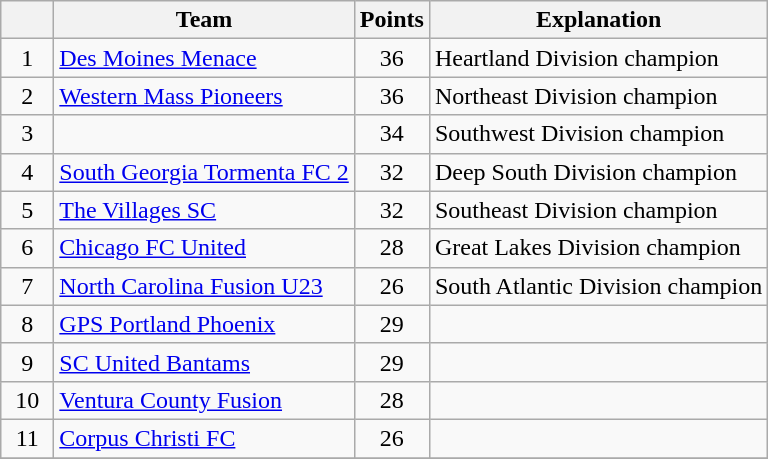<table class="wikitable sortable" border="1">
<tr>
<th width="28"></th>
<th>Team</th>
<th>Points</th>
<th class=unsortable>Explanation</th>
</tr>
<tr>
<td align=center>1</td>
<td><a href='#'>Des Moines Menace</a></td>
<td align=center>36</td>
<td>Heartland Division champion</td>
</tr>
<tr>
<td align=center>2</td>
<td><a href='#'>Western Mass Pioneers</a></td>
<td align=center>36</td>
<td>Northeast Division champion</td>
</tr>
<tr>
<td align=center>3</td>
<td></td>
<td align=center>34</td>
<td>Southwest Division champion</td>
</tr>
<tr>
<td align=center>4</td>
<td><a href='#'>South Georgia Tormenta FC 2</a></td>
<td align=center>32</td>
<td>Deep South Division champion</td>
</tr>
<tr>
<td align=center>5</td>
<td><a href='#'>The Villages SC</a></td>
<td align=center>32</td>
<td>Southeast Division champion</td>
</tr>
<tr>
<td align=center>6</td>
<td><a href='#'>Chicago FC United</a></td>
<td align=center>28</td>
<td>Great Lakes Division champion</td>
</tr>
<tr>
<td align=center>7</td>
<td><a href='#'>North Carolina Fusion U23</a></td>
<td align=center>26</td>
<td>South Atlantic Division champion</td>
</tr>
<tr>
<td align=center>8</td>
<td><a href='#'>GPS Portland Phoenix</a></td>
<td align=center>29</td>
<td></td>
</tr>
<tr>
<td align=center>9</td>
<td><a href='#'>SC United Bantams</a></td>
<td align=center>29</td>
<td></td>
</tr>
<tr>
<td align=center>10</td>
<td><a href='#'>Ventura County Fusion</a></td>
<td align=center>28</td>
<td></td>
</tr>
<tr>
<td align=center>11</td>
<td><a href='#'>Corpus Christi FC</a></td>
<td align=center>26</td>
<td></td>
</tr>
<tr>
</tr>
</table>
